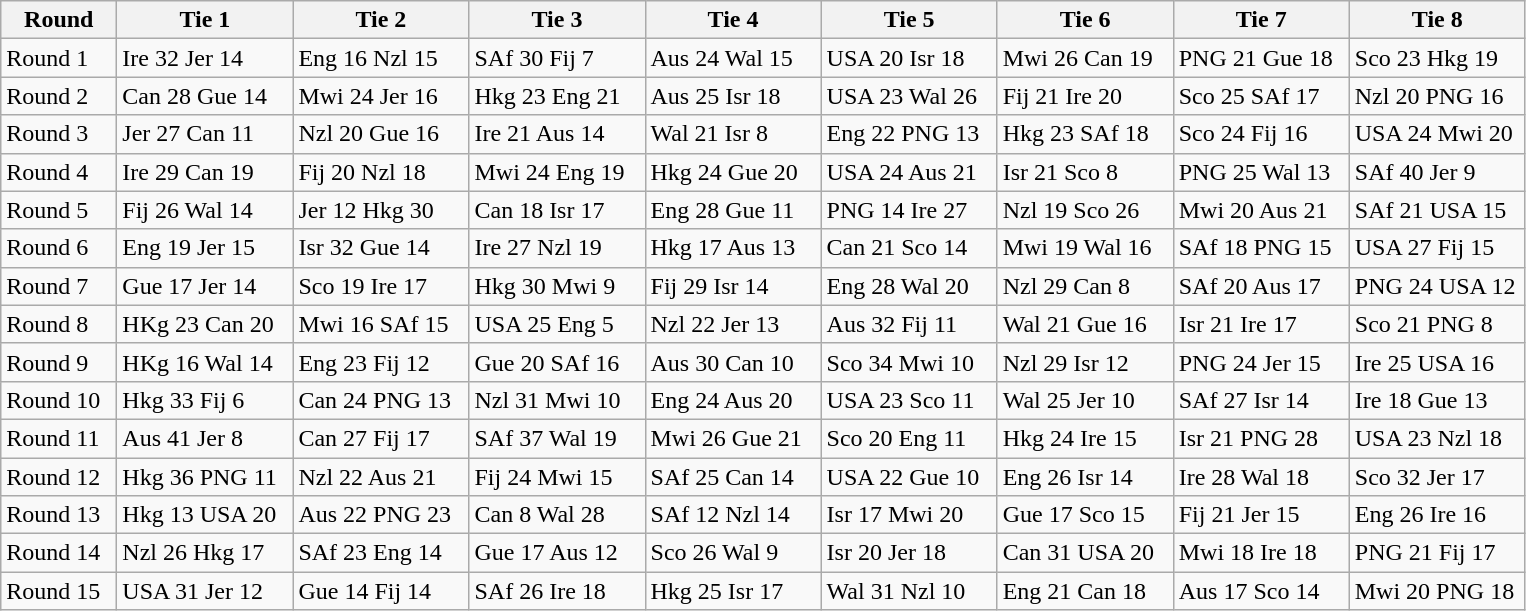<table class="wikitable" style="font-size: 100%">
<tr>
<th width=70>Round</th>
<th width=110>Tie 1</th>
<th width=110>Tie 2</th>
<th width=110>Tie 3</th>
<th width=110>Tie 4</th>
<th width=110>Tie 5</th>
<th width=110>Tie 6</th>
<th width=110>Tie 7</th>
<th width=110>Tie 8</th>
</tr>
<tr>
<td>Round 1</td>
<td>Ire 32 Jer 14</td>
<td>Eng 16 Nzl 15</td>
<td>SAf 30 Fij 7</td>
<td>Aus 24 Wal 15</td>
<td>USA 20 Isr 18</td>
<td>Mwi 26 Can 19</td>
<td>PNG 21 Gue 18</td>
<td>Sco 23 Hkg 19</td>
</tr>
<tr>
<td>Round 2</td>
<td>Can 28 Gue 14</td>
<td>Mwi 24 Jer 16</td>
<td>Hkg 23 Eng 21</td>
<td>Aus 25 Isr 18</td>
<td>USA 23 Wal 26</td>
<td>Fij 21 Ire 20</td>
<td>Sco 25 SAf 17</td>
<td>Nzl 20 PNG 16</td>
</tr>
<tr>
<td>Round 3</td>
<td>Jer 27 Can 11</td>
<td>Nzl 20 Gue 16</td>
<td>Ire 21 Aus 14</td>
<td>Wal 21 Isr 8</td>
<td>Eng 22 PNG 13</td>
<td>Hkg 23 SAf 18</td>
<td>Sco 24 Fij 16</td>
<td>USA 24 Mwi 20</td>
</tr>
<tr>
<td>Round 4</td>
<td>Ire 29 Can 19</td>
<td>Fij 20 Nzl 18</td>
<td>Mwi 24 Eng 19</td>
<td>Hkg 24 Gue 20</td>
<td>USA 24 Aus 21</td>
<td>Isr 21 Sco 8</td>
<td>PNG 25 Wal 13</td>
<td>SAf 40 Jer 9</td>
</tr>
<tr>
<td>Round 5</td>
<td>Fij 26 Wal 14</td>
<td>Jer 12 Hkg 30</td>
<td>Can 18 Isr 17</td>
<td>Eng 28 Gue 11</td>
<td>PNG 14 Ire 27</td>
<td>Nzl 19 Sco 26</td>
<td>Mwi 20 Aus 21</td>
<td>SAf 21 USA 15</td>
</tr>
<tr>
<td>Round 6</td>
<td>Eng 19 Jer 15</td>
<td>Isr 32 Gue 14</td>
<td>Ire 27 Nzl 19</td>
<td>Hkg 17 Aus 13</td>
<td>Can 21 Sco 14</td>
<td>Mwi 19 Wal 16</td>
<td>SAf 18 PNG 15</td>
<td>USA 27 Fij 15</td>
</tr>
<tr>
<td>Round 7</td>
<td>Gue 17 Jer 14</td>
<td>Sco 19 Ire 17</td>
<td>Hkg 30 Mwi 9</td>
<td>Fij 29 Isr 14</td>
<td>Eng 28 Wal 20</td>
<td>Nzl 29 Can 8</td>
<td>SAf 20 Aus 17</td>
<td>PNG 24 USA 12</td>
</tr>
<tr>
<td>Round 8</td>
<td>HKg 23 Can 20</td>
<td>Mwi 16 SAf 15</td>
<td>USA 25 Eng 5</td>
<td>Nzl 22 Jer 13</td>
<td>Aus 32 Fij 11</td>
<td>Wal 21 Gue 16</td>
<td>Isr 21 Ire 17</td>
<td>Sco 21 PNG 8</td>
</tr>
<tr>
<td>Round 9</td>
<td>HKg 16 Wal 14</td>
<td>Eng 23 Fij 12</td>
<td>Gue 20 SAf 16</td>
<td>Aus 30 Can 10</td>
<td>Sco 34 Mwi 10</td>
<td>Nzl 29 Isr 12</td>
<td>PNG 24 Jer 15</td>
<td>Ire 25 USA 16</td>
</tr>
<tr>
<td>Round 10</td>
<td>Hkg 33 Fij 6</td>
<td>Can 24 PNG 13</td>
<td>Nzl 31 Mwi 10</td>
<td>Eng 24 Aus 20</td>
<td>USA 23 Sco 11</td>
<td>Wal 25 Jer 10</td>
<td>SAf 27 Isr 14</td>
<td>Ire 18 Gue 13</td>
</tr>
<tr>
<td>Round 11</td>
<td>Aus 41 Jer 8</td>
<td>Can 27 Fij 17</td>
<td>SAf 37 Wal 19</td>
<td>Mwi 26 Gue 21</td>
<td>Sco 20 Eng 11</td>
<td>Hkg 24 Ire 15</td>
<td>Isr 21 PNG 28</td>
<td>USA 23 Nzl 18</td>
</tr>
<tr>
<td>Round 12</td>
<td>Hkg 36 PNG 11</td>
<td>Nzl 22 Aus 21</td>
<td>Fij 24 Mwi 15</td>
<td>SAf 25 Can 14</td>
<td>USA 22 Gue 10</td>
<td>Eng 26 Isr 14</td>
<td>Ire 28 Wal 18</td>
<td>Sco 32 Jer 17</td>
</tr>
<tr>
<td>Round 13</td>
<td>Hkg 13 USA 20</td>
<td>Aus 22 PNG 23</td>
<td>Can 8 Wal 28</td>
<td>SAf 12 Nzl 14</td>
<td>Isr 17 Mwi 20</td>
<td>Gue 17 Sco 15</td>
<td>Fij 21 Jer 15</td>
<td>Eng 26 Ire 16</td>
</tr>
<tr>
<td>Round 14</td>
<td>Nzl 26 Hkg 17</td>
<td>SAf 23 Eng 14</td>
<td>Gue 17 Aus 12</td>
<td>Sco 26 Wal 9</td>
<td>Isr 20 Jer 18</td>
<td>Can 31 USA 20</td>
<td>Mwi 18 Ire 18</td>
<td>PNG 21 Fij 17</td>
</tr>
<tr>
<td>Round 15</td>
<td>USA 31 Jer 12</td>
<td>Gue 14 Fij 14</td>
<td>SAf 26 Ire 18</td>
<td>Hkg 25 Isr 17</td>
<td>Wal 31 Nzl 10</td>
<td>Eng 21 Can 18</td>
<td>Aus 17 Sco 14</td>
<td>Mwi 20 PNG 18</td>
</tr>
</table>
